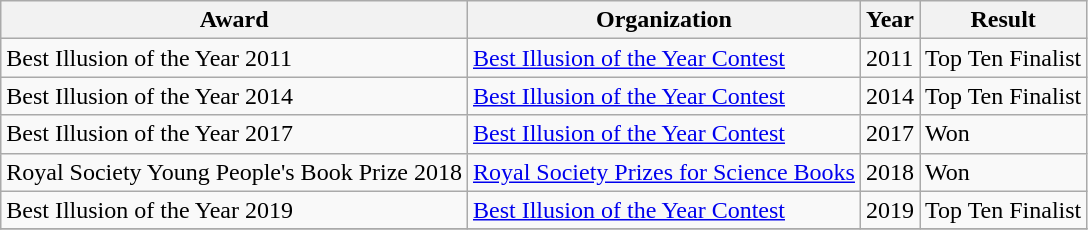<table class="wikitable">
<tr>
<th>Award</th>
<th>Organization</th>
<th>Year</th>
<th>Result</th>
</tr>
<tr>
<td>Best Illusion of the Year 2011</td>
<td><a href='#'>Best Illusion of the Year Contest</a></td>
<td>2011</td>
<td>Top Ten Finalist</td>
</tr>
<tr>
<td>Best Illusion of the Year 2014</td>
<td><a href='#'>Best Illusion of the Year Contest</a></td>
<td>2014</td>
<td>Top Ten Finalist</td>
</tr>
<tr>
<td>Best Illusion of the Year 2017</td>
<td><a href='#'>Best Illusion of the Year Contest</a></td>
<td>2017</td>
<td>Won</td>
</tr>
<tr>
<td>Royal Society Young People's Book Prize 2018</td>
<td><a href='#'>Royal Society Prizes for Science Books</a></td>
<td>2018</td>
<td>Won</td>
</tr>
<tr>
<td>Best Illusion of the Year 2019</td>
<td><a href='#'>Best Illusion of the Year Contest</a></td>
<td>2019</td>
<td>Top Ten Finalist</td>
</tr>
<tr>
</tr>
</table>
